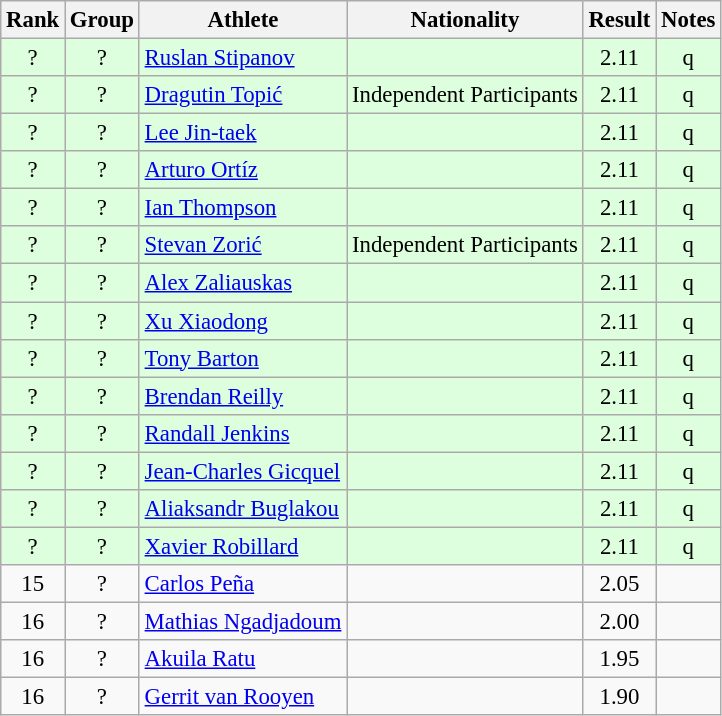<table class="wikitable sortable" style="text-align:center;font-size:95%">
<tr>
<th>Rank</th>
<th>Group</th>
<th>Athlete</th>
<th>Nationality</th>
<th>Result</th>
<th>Notes</th>
</tr>
<tr bgcolor=ddffdd>
<td>?</td>
<td>?</td>
<td align=left><a href='#'>Ruslan Stipanov</a></td>
<td align=left></td>
<td>2.11</td>
<td>q</td>
</tr>
<tr bgcolor=ddffdd>
<td>?</td>
<td>?</td>
<td align=left><a href='#'>Dragutin Topić</a></td>
<td align=left> Independent Participants</td>
<td>2.11</td>
<td>q</td>
</tr>
<tr bgcolor=ddffdd>
<td>?</td>
<td>?</td>
<td align=left><a href='#'>Lee Jin-taek</a></td>
<td align=left></td>
<td>2.11</td>
<td>q</td>
</tr>
<tr bgcolor=ddffdd>
<td>?</td>
<td>?</td>
<td align=left><a href='#'>Arturo Ortíz</a></td>
<td align=left></td>
<td>2.11</td>
<td>q</td>
</tr>
<tr bgcolor=ddffdd>
<td>?</td>
<td>?</td>
<td align=left><a href='#'>Ian Thompson</a></td>
<td align=left></td>
<td>2.11</td>
<td>q</td>
</tr>
<tr bgcolor=ddffdd>
<td>?</td>
<td>?</td>
<td align=left><a href='#'>Stevan Zorić</a></td>
<td align=left> Independent Participants</td>
<td>2.11</td>
<td>q</td>
</tr>
<tr bgcolor=ddffdd>
<td>?</td>
<td>?</td>
<td align=left><a href='#'>Alex Zaliauskas</a></td>
<td align=left></td>
<td>2.11</td>
<td>q</td>
</tr>
<tr bgcolor=ddffdd>
<td>?</td>
<td>?</td>
<td align=left><a href='#'>Xu Xiaodong</a></td>
<td align=left></td>
<td>2.11</td>
<td>q</td>
</tr>
<tr bgcolor=ddffdd>
<td>?</td>
<td>?</td>
<td align=left><a href='#'>Tony Barton</a></td>
<td align=left></td>
<td>2.11</td>
<td>q</td>
</tr>
<tr bgcolor=ddffdd>
<td>?</td>
<td>?</td>
<td align=left><a href='#'>Brendan Reilly</a></td>
<td align=left></td>
<td>2.11</td>
<td>q</td>
</tr>
<tr bgcolor=ddffdd>
<td>?</td>
<td>?</td>
<td align=left><a href='#'>Randall Jenkins</a></td>
<td align=left></td>
<td>2.11</td>
<td>q</td>
</tr>
<tr bgcolor=ddffdd>
<td>?</td>
<td>?</td>
<td align=left><a href='#'>Jean-Charles Gicquel</a></td>
<td align=left></td>
<td>2.11</td>
<td>q</td>
</tr>
<tr bgcolor=ddffdd>
<td>?</td>
<td>?</td>
<td align=left><a href='#'>Aliaksandr Buglakou</a></td>
<td align=left></td>
<td>2.11</td>
<td>q</td>
</tr>
<tr bgcolor=ddffdd>
<td>?</td>
<td>?</td>
<td align=left><a href='#'>Xavier Robillard</a></td>
<td align=left></td>
<td>2.11</td>
<td>q</td>
</tr>
<tr>
<td>15</td>
<td>?</td>
<td align=left><a href='#'>Carlos Peña</a></td>
<td align=left></td>
<td>2.05</td>
<td></td>
</tr>
<tr>
<td>16</td>
<td>?</td>
<td align=left><a href='#'>Mathias Ngadjadoum</a></td>
<td align=left></td>
<td>2.00</td>
<td></td>
</tr>
<tr>
<td>16</td>
<td>?</td>
<td align=left><a href='#'>Akuila Ratu</a></td>
<td align=left></td>
<td>1.95</td>
<td></td>
</tr>
<tr>
<td>16</td>
<td>?</td>
<td align=left><a href='#'>Gerrit van Rooyen</a></td>
<td align=left></td>
<td>1.90</td>
<td></td>
</tr>
</table>
